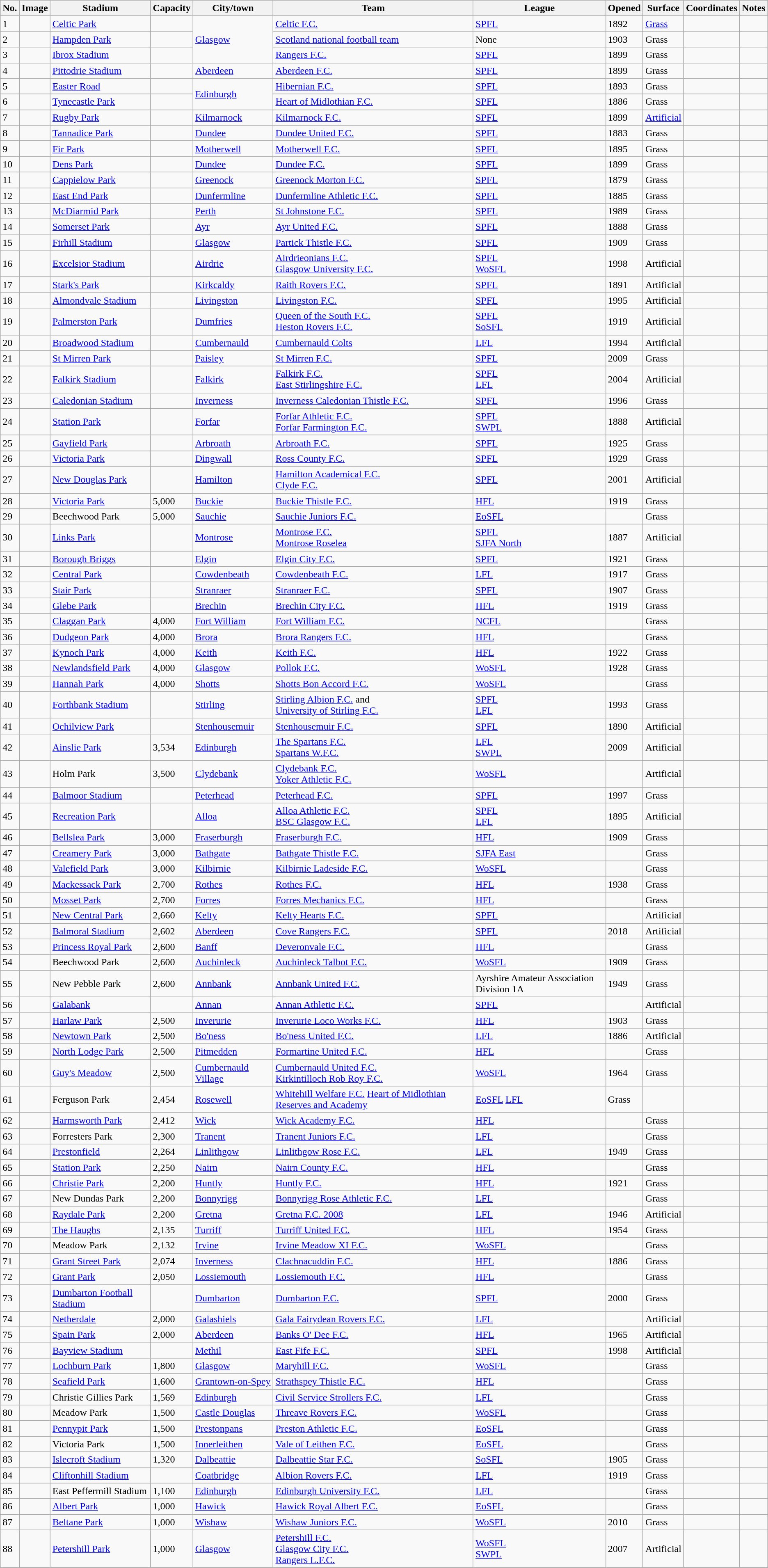<table class="wikitable sortable">
<tr>
<th>No.</th>
<th>Image</th>
<th>Stadium</th>
<th>Capacity</th>
<th>City/town</th>
<th>Team</th>
<th>League</th>
<th>Opened</th>
<th>Surface</th>
<th>Coordinates</th>
<th>Notes</th>
</tr>
<tr>
<td>1</td>
<td></td>
<td><a href='#'>Celtic Park</a></td>
<td></td>
<td rowspan=3><a href='#'>Glasgow</a></td>
<td><a href='#'>Celtic F.C.</a></td>
<td><a href='#'>SPFL</a></td>
<td>1892</td>
<td><a href='#'>Grass</a></td>
<td></td>
<td></td>
</tr>
<tr>
<td>2</td>
<td></td>
<td><a href='#'>Hampden Park</a></td>
<td></td>
<td><a href='#'>Scotland national football team</a></td>
<td>None</td>
<td>1903</td>
<td>Grass</td>
<td></td>
<td></td>
</tr>
<tr>
<td>3</td>
<td></td>
<td><a href='#'>Ibrox Stadium</a></td>
<td></td>
<td><a href='#'>Rangers F.C.</a></td>
<td><a href='#'>SPFL</a></td>
<td>1899</td>
<td>Grass</td>
<td></td>
<td></td>
</tr>
<tr>
<td>4</td>
<td></td>
<td><a href='#'>Pittodrie Stadium</a></td>
<td></td>
<td><a href='#'>Aberdeen</a></td>
<td><a href='#'>Aberdeen F.C.</a></td>
<td><a href='#'>SPFL</a></td>
<td>1899</td>
<td>Grass</td>
<td></td>
<td></td>
</tr>
<tr>
<td>5</td>
<td></td>
<td><a href='#'>Easter Road</a></td>
<td></td>
<td rowspan=2><a href='#'>Edinburgh</a></td>
<td><a href='#'>Hibernian F.C.</a></td>
<td><a href='#'>SPFL</a></td>
<td>1893</td>
<td>Grass</td>
<td></td>
<td></td>
</tr>
<tr>
<td>6</td>
<td></td>
<td><a href='#'>Tynecastle Park</a></td>
<td></td>
<td><a href='#'>Heart of Midlothian F.C.</a></td>
<td><a href='#'>SPFL</a></td>
<td>1886</td>
<td>Grass</td>
<td></td>
<td></td>
</tr>
<tr>
<td>7</td>
<td></td>
<td><a href='#'>Rugby Park</a></td>
<td></td>
<td><a href='#'>Kilmarnock</a></td>
<td><a href='#'>Kilmarnock F.C.</a></td>
<td><a href='#'>SPFL</a></td>
<td>1899</td>
<td><a href='#'>Artificial</a></td>
<td></td>
<td></td>
</tr>
<tr>
<td>8</td>
<td></td>
<td><a href='#'>Tannadice Park</a></td>
<td></td>
<td><a href='#'>Dundee</a></td>
<td><a href='#'>Dundee United F.C.</a></td>
<td><a href='#'>SPFL</a></td>
<td>1883</td>
<td>Grass</td>
<td></td>
<td></td>
</tr>
<tr>
<td>9</td>
<td></td>
<td><a href='#'>Fir Park</a></td>
<td></td>
<td><a href='#'>Motherwell</a></td>
<td><a href='#'>Motherwell F.C.</a></td>
<td><a href='#'>SPFL</a></td>
<td>1895</td>
<td>Grass</td>
<td></td>
<td></td>
</tr>
<tr>
<td>10</td>
<td></td>
<td><a href='#'>Dens Park</a></td>
<td></td>
<td><a href='#'>Dundee</a></td>
<td><a href='#'>Dundee F.C.</a></td>
<td><a href='#'>SPFL</a></td>
<td>1899</td>
<td>Grass</td>
<td></td>
<td></td>
</tr>
<tr>
<td>11</td>
<td></td>
<td><a href='#'>Cappielow Park</a></td>
<td></td>
<td><a href='#'>Greenock</a></td>
<td><a href='#'>Greenock Morton F.C.</a></td>
<td><a href='#'>SPFL</a></td>
<td>1879</td>
<td>Grass</td>
<td></td>
<td></td>
</tr>
<tr>
<td>12</td>
<td></td>
<td><a href='#'>East End Park</a></td>
<td></td>
<td><a href='#'>Dunfermline</a></td>
<td><a href='#'>Dunfermline Athletic F.C.</a></td>
<td><a href='#'>SPFL</a></td>
<td>1885</td>
<td>Grass</td>
<td></td>
<td></td>
</tr>
<tr>
<td>13</td>
<td></td>
<td><a href='#'>McDiarmid Park</a></td>
<td></td>
<td><a href='#'>Perth</a></td>
<td><a href='#'>St Johnstone F.C.</a></td>
<td><a href='#'>SPFL</a></td>
<td>1989</td>
<td>Grass</td>
<td></td>
<td></td>
</tr>
<tr>
<td>14</td>
<td></td>
<td><a href='#'>Somerset Park</a></td>
<td></td>
<td><a href='#'>Ayr</a></td>
<td><a href='#'>Ayr United F.C.</a></td>
<td><a href='#'>SPFL</a></td>
<td>1888</td>
<td>Grass</td>
<td></td>
<td></td>
</tr>
<tr>
<td>15</td>
<td></td>
<td><a href='#'>Firhill Stadium</a></td>
<td></td>
<td><a href='#'>Glasgow</a></td>
<td><a href='#'>Partick Thistle F.C.</a></td>
<td><a href='#'>SPFL</a></td>
<td>1909</td>
<td>Grass</td>
<td></td>
<td></td>
</tr>
<tr>
<td>16</td>
<td></td>
<td><a href='#'>Excelsior Stadium</a></td>
<td></td>
<td><a href='#'>Airdrie</a></td>
<td><a href='#'>Airdrieonians F.C.</a><br><a href='#'>Glasgow University F.C.</a></td>
<td><a href='#'>SPFL</a><br><a href='#'>WoSFL</a></td>
<td>1998</td>
<td>Artificial</td>
<td></td>
<td></td>
</tr>
<tr>
<td>17</td>
<td></td>
<td><a href='#'>Stark's Park</a></td>
<td></td>
<td><a href='#'>Kirkcaldy</a></td>
<td><a href='#'>Raith Rovers F.C.</a></td>
<td><a href='#'>SPFL</a></td>
<td>1891</td>
<td>Artificial</td>
<td></td>
<td></td>
</tr>
<tr>
<td>18</td>
<td></td>
<td><a href='#'>Almondvale Stadium</a></td>
<td></td>
<td><a href='#'>Livingston</a></td>
<td><a href='#'>Livingston F.C.</a></td>
<td><a href='#'>SPFL</a></td>
<td>1995</td>
<td>Artificial</td>
<td></td>
<td></td>
</tr>
<tr>
<td>19</td>
<td></td>
<td><a href='#'>Palmerston Park</a></td>
<td></td>
<td><a href='#'>Dumfries</a></td>
<td><a href='#'>Queen of the South F.C.</a><br><a href='#'>Heston Rovers F.C.</a></td>
<td><a href='#'>SPFL</a><br><a href='#'>SoSFL</a></td>
<td>1919</td>
<td>Artificial</td>
<td></td>
<td></td>
</tr>
<tr>
<td>20</td>
<td></td>
<td><a href='#'>Broadwood Stadium</a></td>
<td></td>
<td><a href='#'>Cumbernauld</a></td>
<td><a href='#'>Cumbernauld Colts</a></td>
<td><a href='#'>LFL</a></td>
<td>1994</td>
<td>Artificial</td>
<td></td>
<td></td>
</tr>
<tr>
<td>21</td>
<td></td>
<td><a href='#'>St Mirren Park</a></td>
<td></td>
<td><a href='#'>Paisley</a></td>
<td><a href='#'>St Mirren F.C.</a></td>
<td><a href='#'>SPFL</a></td>
<td>2009</td>
<td>Grass</td>
<td></td>
<td></td>
</tr>
<tr>
<td>22</td>
<td></td>
<td><a href='#'>Falkirk Stadium</a></td>
<td></td>
<td><a href='#'>Falkirk</a></td>
<td><a href='#'>Falkirk F.C.</a><br><a href='#'>East Stirlingshire F.C.</a></td>
<td><a href='#'>SPFL</a><br><a href='#'>LFL</a></td>
<td>2004</td>
<td>Artificial</td>
<td></td>
<td></td>
</tr>
<tr>
<td>23</td>
<td></td>
<td><a href='#'>Caledonian Stadium</a></td>
<td></td>
<td><a href='#'>Inverness</a></td>
<td><a href='#'>Inverness Caledonian Thistle F.C.</a></td>
<td><a href='#'>SPFL</a></td>
<td>1996</td>
<td>Grass</td>
<td></td>
<td></td>
</tr>
<tr>
<td>24</td>
<td></td>
<td><a href='#'>Station Park</a></td>
<td></td>
<td><a href='#'>Forfar</a></td>
<td><a href='#'>Forfar Athletic F.C.</a><br><a href='#'>Forfar Farmington F.C.</a></td>
<td><a href='#'>SPFL</a><br><a href='#'>SWPL</a></td>
<td>1888</td>
<td>Artificial</td>
<td></td>
<td></td>
</tr>
<tr>
<td>25</td>
<td></td>
<td><a href='#'>Gayfield Park</a></td>
<td></td>
<td><a href='#'>Arbroath</a></td>
<td><a href='#'>Arbroath F.C.</a></td>
<td><a href='#'>SPFL</a></td>
<td>1925</td>
<td>Grass</td>
<td></td>
<td></td>
</tr>
<tr>
<td>26</td>
<td></td>
<td><a href='#'>Victoria Park</a></td>
<td></td>
<td><a href='#'>Dingwall</a></td>
<td><a href='#'>Ross County F.C.</a></td>
<td><a href='#'>SPFL</a></td>
<td>1929</td>
<td>Grass</td>
<td></td>
<td></td>
</tr>
<tr>
<td>27</td>
<td></td>
<td><a href='#'>New Douglas Park</a></td>
<td></td>
<td><a href='#'>Hamilton</a></td>
<td><a href='#'>Hamilton Academical F.C.</a><br><a href='#'>Clyde F.C.</a></td>
<td><a href='#'>SPFL</a></td>
<td>2001</td>
<td>Artificial</td>
<td></td>
<td></td>
</tr>
<tr>
<td>28</td>
<td></td>
<td><a href='#'>Victoria Park</a></td>
<td>5,000</td>
<td><a href='#'>Buckie</a></td>
<td><a href='#'>Buckie Thistle F.C.</a></td>
<td><a href='#'>HFL</a></td>
<td>1919</td>
<td>Grass</td>
<td></td>
<td></td>
</tr>
<tr>
<td>29</td>
<td></td>
<td>Beechwood Park</td>
<td>5,000</td>
<td><a href='#'>Sauchie</a></td>
<td><a href='#'>Sauchie Juniors F.C.</a></td>
<td><a href='#'>EoSFL</a></td>
<td></td>
<td>Grass</td>
<td></td>
<td></td>
</tr>
<tr>
<td>30</td>
<td></td>
<td><a href='#'>Links Park</a></td>
<td></td>
<td><a href='#'>Montrose</a></td>
<td><a href='#'>Montrose F.C.</a><br><a href='#'>Montrose Roselea</a></td>
<td><a href='#'>SPFL</a><br><a href='#'>SJFA North</a></td>
<td>1887</td>
<td>Artificial</td>
<td></td>
<td></td>
</tr>
<tr>
<td>31</td>
<td></td>
<td><a href='#'>Borough Briggs</a></td>
<td></td>
<td><a href='#'>Elgin</a></td>
<td><a href='#'>Elgin City F.C.</a></td>
<td><a href='#'>SPFL</a></td>
<td>1921</td>
<td>Grass</td>
<td></td>
<td></td>
</tr>
<tr>
<td>32</td>
<td></td>
<td><a href='#'>Central Park</a></td>
<td></td>
<td><a href='#'>Cowdenbeath</a></td>
<td><a href='#'>Cowdenbeath F.C.</a></td>
<td><a href='#'>LFL</a></td>
<td>1917</td>
<td>Grass</td>
<td></td>
<td></td>
</tr>
<tr>
<td>33</td>
<td></td>
<td><a href='#'>Stair Park</a></td>
<td></td>
<td><a href='#'>Stranraer</a></td>
<td><a href='#'>Stranraer F.C.</a></td>
<td><a href='#'>SPFL</a></td>
<td>1907</td>
<td>Grass</td>
<td></td>
<td></td>
</tr>
<tr>
<td>34</td>
<td></td>
<td><a href='#'>Glebe Park</a></td>
<td></td>
<td><a href='#'>Brechin</a></td>
<td><a href='#'>Brechin City F.C.</a></td>
<td><a href='#'>HFL</a></td>
<td>1919</td>
<td>Grass</td>
<td></td>
<td></td>
</tr>
<tr>
<td>35</td>
<td></td>
<td><a href='#'>Claggan Park</a></td>
<td>4,000</td>
<td><a href='#'>Fort William</a></td>
<td><a href='#'>Fort William F.C.</a></td>
<td><a href='#'>NCFL</a></td>
<td></td>
<td>Grass</td>
<td></td>
<td></td>
</tr>
<tr>
<td>36</td>
<td></td>
<td><a href='#'>Dudgeon Park</a></td>
<td>4,000</td>
<td><a href='#'>Brora</a></td>
<td><a href='#'>Brora Rangers F.C.</a></td>
<td><a href='#'>HFL</a></td>
<td></td>
<td>Grass</td>
<td></td>
<td></td>
</tr>
<tr>
<td>37</td>
<td></td>
<td><a href='#'>Kynoch Park</a></td>
<td>4,000</td>
<td><a href='#'>Keith</a></td>
<td><a href='#'>Keith F.C.</a></td>
<td><a href='#'>HFL</a></td>
<td>1922</td>
<td>Grass</td>
<td></td>
<td></td>
</tr>
<tr>
<td>38</td>
<td></td>
<td><a href='#'>Newlandsfield Park</a></td>
<td>4,000</td>
<td><a href='#'>Glasgow</a></td>
<td><a href='#'>Pollok F.C.</a></td>
<td><a href='#'>WoSFL</a></td>
<td>1928</td>
<td>Grass</td>
<td></td>
<td></td>
</tr>
<tr>
<td>39</td>
<td></td>
<td><a href='#'>Hannah Park</a></td>
<td>4,000</td>
<td><a href='#'>Shotts</a></td>
<td><a href='#'>Shotts Bon Accord F.C.</a></td>
<td><a href='#'>WoSFL</a></td>
<td></td>
<td>Grass</td>
<td></td>
<td></td>
</tr>
<tr>
<td>40</td>
<td></td>
<td><a href='#'>Forthbank Stadium</a></td>
<td></td>
<td><a href='#'>Stirling</a></td>
<td><a href='#'>Stirling Albion F.C.</a> and <br><a href='#'>University of Stirling F.C.</a></td>
<td><a href='#'>SPFL</a><br><a href='#'>LFL</a></td>
<td>1993</td>
<td>Grass</td>
<td></td>
<td></td>
</tr>
<tr>
<td>41</td>
<td></td>
<td><a href='#'>Ochilview Park</a></td>
<td></td>
<td><a href='#'>Stenhousemuir</a></td>
<td><a href='#'>Stenhousemuir F.C.</a></td>
<td><a href='#'>SPFL</a></td>
<td>1890</td>
<td>Artificial</td>
<td></td>
<td></td>
</tr>
<tr>
<td>42</td>
<td></td>
<td><a href='#'>Ainslie Park</a></td>
<td>3,534</td>
<td><a href='#'>Edinburgh</a></td>
<td><a href='#'>The Spartans F.C.</a><br><a href='#'>Spartans W.F.C.</a></td>
<td><a href='#'>LFL</a><br><a href='#'>SWPL</a></td>
<td>2009</td>
<td>Artificial</td>
<td></td>
<td></td>
</tr>
<tr>
<td>43</td>
<td></td>
<td>Holm Park</td>
<td>3,500</td>
<td><a href='#'>Clydebank</a></td>
<td><a href='#'>Clydebank F.C.</a><br><a href='#'>Yoker Athletic F.C.</a></td>
<td><a href='#'>WoSFL</a></td>
<td></td>
<td>Artificial</td>
<td></td>
<td></td>
</tr>
<tr>
<td>44</td>
<td></td>
<td><a href='#'>Balmoor Stadium</a></td>
<td></td>
<td><a href='#'>Peterhead</a></td>
<td><a href='#'>Peterhead F.C.</a></td>
<td><a href='#'>SPFL</a></td>
<td>1997</td>
<td>Grass</td>
<td></td>
<td></td>
</tr>
<tr>
<td>45</td>
<td></td>
<td><a href='#'>Recreation Park</a></td>
<td></td>
<td><a href='#'>Alloa</a></td>
<td><a href='#'>Alloa Athletic F.C.</a><br><a href='#'>BSC Glasgow F.C.</a></td>
<td><a href='#'>SPFL</a><br><a href='#'>LFL</a></td>
<td>1895</td>
<td>Artificial</td>
<td></td>
<td></td>
</tr>
<tr>
<td>46</td>
<td></td>
<td><a href='#'>Bellslea Park</a></td>
<td>3,000</td>
<td><a href='#'>Fraserburgh</a></td>
<td><a href='#'>Fraserburgh F.C.</a></td>
<td><a href='#'>HFL</a></td>
<td>1909</td>
<td>Grass</td>
<td></td>
<td></td>
</tr>
<tr>
<td>47</td>
<td></td>
<td><a href='#'>Creamery Park</a></td>
<td>3,000</td>
<td><a href='#'>Bathgate</a></td>
<td><a href='#'>Bathgate Thistle F.C.</a></td>
<td><a href='#'>SJFA East</a></td>
<td></td>
<td>Grass</td>
<td></td>
<td></td>
</tr>
<tr>
<td>48</td>
<td></td>
<td><a href='#'>Valefield Park</a></td>
<td>3,000</td>
<td><a href='#'>Kilbirnie</a></td>
<td><a href='#'>Kilbirnie Ladeside F.C.</a></td>
<td><a href='#'>WoSFL</a></td>
<td></td>
<td>Grass</td>
<td></td>
<td></td>
</tr>
<tr>
<td>49</td>
<td></td>
<td><a href='#'>Mackessack Park</a></td>
<td>2,700</td>
<td><a href='#'>Rothes</a></td>
<td><a href='#'>Rothes F.C.</a></td>
<td><a href='#'>HFL</a></td>
<td>1938</td>
<td>Grass</td>
<td></td>
<td></td>
</tr>
<tr>
<td>50</td>
<td></td>
<td><a href='#'>Mosset Park</a></td>
<td>2,700</td>
<td><a href='#'>Forres</a></td>
<td><a href='#'>Forres Mechanics F.C.</a></td>
<td><a href='#'>HFL</a></td>
<td></td>
<td>Grass</td>
<td></td>
<td></td>
</tr>
<tr>
<td>51</td>
<td></td>
<td><a href='#'>New Central Park</a></td>
<td>2,660</td>
<td><a href='#'>Kelty</a></td>
<td><a href='#'>Kelty Hearts F.C.</a></td>
<td><a href='#'>SPFL</a></td>
<td></td>
<td>Artificial</td>
<td></td>
<td></td>
</tr>
<tr>
<td>52</td>
<td></td>
<td><a href='#'>Balmoral Stadium</a></td>
<td>2,602</td>
<td><a href='#'>Aberdeen</a></td>
<td><a href='#'>Cove Rangers F.C.</a></td>
<td><a href='#'>SPFL</a></td>
<td>2018</td>
<td>Artificial</td>
<td></td>
<td></td>
</tr>
<tr>
<td>53</td>
<td></td>
<td><a href='#'>Princess Royal Park</a></td>
<td>2,600</td>
<td><a href='#'>Banff</a></td>
<td><a href='#'>Deveronvale F.C.</a></td>
<td><a href='#'>HFL</a></td>
<td></td>
<td>Grass</td>
<td></td>
<td></td>
</tr>
<tr>
<td>54</td>
<td></td>
<td>Beechwood Park</td>
<td>2,600</td>
<td><a href='#'>Auchinleck</a></td>
<td><a href='#'>Auchinleck Talbot F.C.</a></td>
<td><a href='#'>WoSFL</a></td>
<td>1909</td>
<td>Grass</td>
<td></td>
<td></td>
</tr>
<tr>
<td>55</td>
<td></td>
<td>New Pebble Park</td>
<td>2,600</td>
<td><a href='#'>Annbank</a></td>
<td><a href='#'>Annbank United F.C.</a></td>
<td>Ayrshire Amateur Association Division 1A</td>
<td>1949</td>
<td>Grass</td>
<td></td>
<td></td>
</tr>
<tr>
<td>56</td>
<td></td>
<td><a href='#'>Galabank</a></td>
<td></td>
<td><a href='#'>Annan</a></td>
<td><a href='#'>Annan Athletic F.C.</a></td>
<td><a href='#'>SPFL</a></td>
<td></td>
<td>Artificial</td>
<td></td>
<td></td>
</tr>
<tr>
<td>57</td>
<td></td>
<td><a href='#'>Harlaw Park</a></td>
<td>2,500</td>
<td><a href='#'>Inverurie</a></td>
<td><a href='#'>Inverurie Loco Works F.C.</a></td>
<td><a href='#'>HFL</a></td>
<td>1903</td>
<td>Grass</td>
<td></td>
<td></td>
</tr>
<tr>
<td>58</td>
<td></td>
<td><a href='#'>Newtown Park</a></td>
<td>2,500</td>
<td><a href='#'>Bo'ness</a></td>
<td><a href='#'>Bo'ness United F.C.</a></td>
<td><a href='#'>LFL</a></td>
<td>1886</td>
<td>Artificial</td>
<td></td>
<td></td>
</tr>
<tr>
<td>59</td>
<td></td>
<td><a href='#'>North Lodge Park</a></td>
<td>2,500</td>
<td><a href='#'>Pitmedden</a></td>
<td><a href='#'>Formartine United F.C.</a></td>
<td><a href='#'>HFL</a></td>
<td></td>
<td>Grass</td>
<td></td>
<td></td>
</tr>
<tr>
<td>60</td>
<td></td>
<td><a href='#'>Guy's Meadow</a></td>
<td>2,500</td>
<td><a href='#'>Cumbernauld Village</a></td>
<td><a href='#'>Cumbernauld United F.C.</a><br><a href='#'>Kirkintilloch Rob Roy F.C.</a></td>
<td><a href='#'>WoSFL</a></td>
<td>1964</td>
<td>Grass</td>
<td></td>
<td></td>
</tr>
<tr>
<td>61</td>
<td></td>
<td>Ferguson Park</td>
<td>2,454</td>
<td><a href='#'>Rosewell</a></td>
<td><a href='#'>Whitehill Welfare F.C.</a> <a href='#'>Heart of Midlothian Reserves and Academy</a></td>
<td><a href='#'>EoSFL</a> <a href='#'>LFL</a></td>
<td>Grass</td>
<td></td>
<td></td>
</tr>
<tr>
<td>62</td>
<td></td>
<td><a href='#'>Harmsworth Park</a></td>
<td>2,412</td>
<td><a href='#'>Wick</a></td>
<td><a href='#'>Wick Academy F.C.</a></td>
<td><a href='#'>HFL</a></td>
<td></td>
<td>Grass</td>
<td></td>
<td></td>
</tr>
<tr>
<td>63</td>
<td></td>
<td>Forresters Park</td>
<td>2,300</td>
<td><a href='#'>Tranent</a></td>
<td><a href='#'>Tranent Juniors F.C.</a></td>
<td><a href='#'>LFL</a></td>
<td></td>
<td>Grass</td>
<td></td>
<td></td>
</tr>
<tr>
<td>64</td>
<td></td>
<td><a href='#'>Prestonfield</a></td>
<td>2,264</td>
<td><a href='#'>Linlithgow</a></td>
<td><a href='#'>Linlithgow Rose F.C.</a></td>
<td><a href='#'>LFL</a></td>
<td>1949</td>
<td>Grass</td>
<td></td>
<td></td>
</tr>
<tr>
<td>65</td>
<td></td>
<td><a href='#'>Station Park</a></td>
<td>2,250</td>
<td><a href='#'>Nairn</a></td>
<td><a href='#'>Nairn County F.C.</a></td>
<td><a href='#'>HFL</a></td>
<td></td>
<td>Grass</td>
<td></td>
<td></td>
</tr>
<tr>
<td>66</td>
<td></td>
<td><a href='#'>Christie Park</a></td>
<td>2,200</td>
<td><a href='#'>Huntly</a></td>
<td><a href='#'>Huntly F.C.</a></td>
<td><a href='#'>HFL</a></td>
<td>1921</td>
<td>Grass</td>
<td></td>
<td></td>
</tr>
<tr>
<td>67</td>
<td></td>
<td>New Dundas Park</td>
<td>2,200</td>
<td><a href='#'>Bonnyrigg</a></td>
<td><a href='#'>Bonnyrigg Rose Athletic F.C.</a></td>
<td><a href='#'>LFL</a></td>
<td></td>
<td>Grass</td>
<td></td>
<td></td>
</tr>
<tr>
<td>68</td>
<td></td>
<td><a href='#'>Raydale Park</a></td>
<td>2,200</td>
<td><a href='#'>Gretna</a></td>
<td><a href='#'>Gretna F.C. 2008</a></td>
<td><a href='#'>LFL</a></td>
<td>1946</td>
<td>Artificial</td>
<td></td>
<td></td>
</tr>
<tr>
<td>69</td>
<td></td>
<td><a href='#'>The Haughs</a></td>
<td>2,135</td>
<td><a href='#'>Turriff</a></td>
<td><a href='#'>Turriff United F.C.</a></td>
<td><a href='#'>HFL</a></td>
<td>1954</td>
<td>Grass</td>
<td></td>
<td></td>
</tr>
<tr>
<td>70</td>
<td></td>
<td>Meadow Park</td>
<td>2,132</td>
<td><a href='#'>Irvine</a></td>
<td><a href='#'>Irvine Meadow XI F.C.</a></td>
<td><a href='#'>WoSFL</a></td>
<td></td>
<td>Grass</td>
<td></td>
<td></td>
</tr>
<tr>
<td>71</td>
<td></td>
<td><a href='#'>Grant Street Park</a></td>
<td>2,074</td>
<td><a href='#'>Inverness</a></td>
<td><a href='#'>Clachnacuddin F.C.</a></td>
<td><a href='#'>HFL</a></td>
<td>1886</td>
<td>Grass</td>
<td></td>
<td></td>
</tr>
<tr>
<td>72</td>
<td></td>
<td><a href='#'>Grant Park</a></td>
<td>2,050</td>
<td><a href='#'>Lossiemouth</a></td>
<td><a href='#'>Lossiemouth F.C.</a></td>
<td><a href='#'>HFL</a></td>
<td></td>
<td>Grass</td>
<td></td>
<td></td>
</tr>
<tr>
<td>73</td>
<td></td>
<td><a href='#'>Dumbarton Football Stadium</a></td>
<td></td>
<td><a href='#'>Dumbarton</a></td>
<td><a href='#'>Dumbarton F.C.</a></td>
<td><a href='#'>SPFL</a></td>
<td>2000</td>
<td>Grass</td>
<td></td>
<td></td>
</tr>
<tr>
<td>74</td>
<td></td>
<td><a href='#'>Netherdale</a></td>
<td>2,000</td>
<td><a href='#'>Galashiels</a></td>
<td><a href='#'>Gala Fairydean Rovers F.C.</a></td>
<td><a href='#'>LFL</a></td>
<td></td>
<td>Artificial</td>
<td></td>
<td></td>
</tr>
<tr>
<td>75</td>
<td></td>
<td><a href='#'>Spain Park</a></td>
<td>2,000</td>
<td><a href='#'>Aberdeen</a></td>
<td><a href='#'>Banks O' Dee F.C.</a></td>
<td><a href='#'>HFL</a></td>
<td>1965</td>
<td>Artificial</td>
<td></td>
<td></td>
</tr>
<tr>
<td>76</td>
<td></td>
<td><a href='#'>Bayview Stadium</a></td>
<td></td>
<td><a href='#'>Methil</a></td>
<td><a href='#'>East Fife F.C.</a></td>
<td><a href='#'>SPFL</a></td>
<td>1998</td>
<td>Artificial</td>
<td></td>
<td></td>
</tr>
<tr>
<td>77</td>
<td></td>
<td><a href='#'>Lochburn Park</a></td>
<td>1,800</td>
<td><a href='#'>Glasgow</a></td>
<td><a href='#'>Maryhill F.C.</a></td>
<td><a href='#'>WoSFL</a></td>
<td></td>
<td>Grass</td>
<td></td>
<td></td>
</tr>
<tr>
<td>78</td>
<td></td>
<td><a href='#'>Seafield Park</a></td>
<td>1,600</td>
<td><a href='#'>Grantown-on-Spey</a></td>
<td><a href='#'>Strathspey Thistle F.C.</a></td>
<td><a href='#'>HFL</a></td>
<td></td>
<td>Grass</td>
<td></td>
<td></td>
</tr>
<tr>
<td>79</td>
<td></td>
<td>Christie Gillies Park</td>
<td>1,569</td>
<td><a href='#'>Edinburgh</a></td>
<td><a href='#'>Civil Service Strollers F.C.</a></td>
<td><a href='#'>LFL</a></td>
<td></td>
<td>Grass</td>
<td></td>
<td></td>
</tr>
<tr>
<td>80</td>
<td></td>
<td>Meadow Park</td>
<td>1,500</td>
<td><a href='#'>Castle Douglas</a></td>
<td><a href='#'>Threave Rovers F.C.</a></td>
<td><a href='#'>WoSFL</a></td>
<td></td>
<td>Grass</td>
<td></td>
<td></td>
</tr>
<tr>
<td>81</td>
<td></td>
<td><a href='#'>Pennypit Park</a></td>
<td>1,500</td>
<td><a href='#'>Prestonpans</a></td>
<td><a href='#'>Preston Athletic F.C.</a></td>
<td><a href='#'>EoSFL</a></td>
<td></td>
<td>Grass</td>
<td></td>
<td></td>
</tr>
<tr>
<td>82</td>
<td></td>
<td>Victoria Park</td>
<td>1,500</td>
<td><a href='#'>Innerleithen</a></td>
<td><a href='#'>Vale of Leithen F.C.</a></td>
<td><a href='#'>EoSFL</a></td>
<td></td>
<td>Grass</td>
<td></td>
<td></td>
</tr>
<tr>
<td>83</td>
<td></td>
<td><a href='#'>Islecroft Stadium</a></td>
<td>1,320</td>
<td><a href='#'>Dalbeattie</a></td>
<td><a href='#'>Dalbeattie Star F.C.</a></td>
<td><a href='#'>SoSFL</a></td>
<td>1905</td>
<td>Grass</td>
<td></td>
<td></td>
</tr>
<tr>
<td>84</td>
<td></td>
<td><a href='#'>Cliftonhill Stadium</a></td>
<td></td>
<td><a href='#'>Coatbridge</a></td>
<td><a href='#'>Albion Rovers F.C.</a></td>
<td><a href='#'>LFL</a></td>
<td>1919</td>
<td>Grass</td>
<td></td>
<td></td>
</tr>
<tr>
<td>85</td>
<td></td>
<td>East Peffermill Stadium</td>
<td>1,100</td>
<td><a href='#'>Edinburgh</a></td>
<td><a href='#'>Edinburgh University F.C.</a></td>
<td><a href='#'>LFL</a></td>
<td></td>
<td>Grass</td>
<td></td>
<td></td>
</tr>
<tr>
<td>86</td>
<td></td>
<td><a href='#'>Albert Park</a></td>
<td>1,000</td>
<td><a href='#'>Hawick</a></td>
<td><a href='#'>Hawick Royal Albert F.C.</a></td>
<td><a href='#'>EoSFL</a></td>
<td></td>
<td>Grass</td>
<td></td>
<td></td>
</tr>
<tr>
<td>87</td>
<td></td>
<td><a href='#'>Beltane Park</a></td>
<td>1,000</td>
<td><a href='#'>Wishaw</a></td>
<td><a href='#'>Wishaw Juniors F.C.</a></td>
<td><a href='#'>WoSFL</a></td>
<td>2010</td>
<td>Grass</td>
<td></td>
<td></td>
</tr>
<tr>
<td>88</td>
<td></td>
<td><a href='#'>Petershill Park</a></td>
<td>1,000</td>
<td><a href='#'>Glasgow</a></td>
<td><a href='#'>Petershill F.C.</a><br><a href='#'>Glasgow City F.C.</a><br><a href='#'>Rangers L.F.C.</a></td>
<td><a href='#'>WoSFL</a><br><a href='#'>SWPL</a></td>
<td>2007</td>
<td>Artificial</td>
<td></td>
<td></td>
</tr>
</table>
